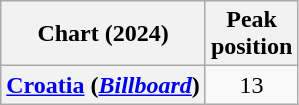<table class="wikitable sortable plainrowheaders" style="text-align:center">
<tr>
<th scope="col">Chart (2024)</th>
<th scope="col">Peak<br>position</th>
</tr>
<tr>
<th scope="row"><a href='#'>Croatia</a> (<em><a href='#'>Billboard</a></em>)</th>
<td>13</td>
</tr>
</table>
